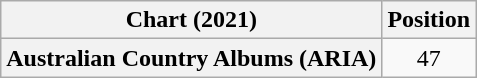<table class="wikitable plainrowheaders" style="text-align:center">
<tr>
<th scope="col">Chart (2021)</th>
<th scope="col">Position</th>
</tr>
<tr>
<th scope="row">Australian Country Albums (ARIA)</th>
<td>47</td>
</tr>
</table>
